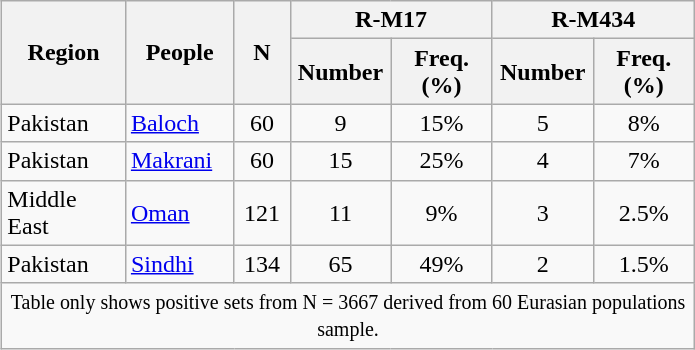<table class="wikitable" style="float:right; text-align:center">
<tr>
<th style="width:75px" rowspan="2">Region</th>
<th style="width:65px" rowspan="2">People</th>
<th style="width:30px" rowspan="2">N</th>
<th colspan="2">R-M17</th>
<th colspan="2">R-M434</th>
</tr>
<tr>
<th style="width:60px;">Number</th>
<th style="width:60px;">Freq. (%)</th>
<th style="width:60px;">Number</th>
<th style="width:60px;">Freq. (%)</th>
</tr>
<tr>
<td style="text-align:left;">Pakistan</td>
<td style="text-align:left;"><a href='#'>Baloch</a></td>
<td>60</td>
<td>9</td>
<td>15%</td>
<td>5</td>
<td>8%</td>
</tr>
<tr>
<td style="text-align:left;">Pakistan</td>
<td style="text-align:left;"><a href='#'>Makrani</a></td>
<td>60</td>
<td>15</td>
<td>25%</td>
<td>4</td>
<td>7%</td>
</tr>
<tr>
<td style="text-align:left;">Middle East</td>
<td style="text-align:left;"><a href='#'>Oman</a></td>
<td>121</td>
<td>11</td>
<td>9%</td>
<td>3</td>
<td>2.5%</td>
</tr>
<tr>
<td style="text-align:left;">Pakistan</td>
<td style="text-align:left;"><a href='#'>Sindhi</a></td>
<td>134</td>
<td>65</td>
<td>49%</td>
<td>2</td>
<td>1.5%</td>
</tr>
<tr>
<td colspan="7" class="sortbottom"><small>Table only shows positive sets from N = 3667 derived from 60 Eurasian populations sample.</small></td>
</tr>
</table>
